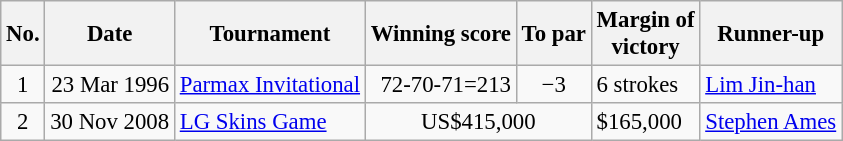<table class="wikitable" style="font-size:95%;">
<tr>
<th>No.</th>
<th>Date</th>
<th>Tournament</th>
<th>Winning score</th>
<th>To par</th>
<th>Margin of<br>victory</th>
<th>Runner-up</th>
</tr>
<tr>
<td align=center>1</td>
<td align=right>23 Mar 1996</td>
<td><a href='#'>Parmax Invitational</a></td>
<td align=right>72-70-71=213</td>
<td align=center>−3</td>
<td>6 strokes</td>
<td> <a href='#'>Lim Jin-han</a></td>
</tr>
<tr>
<td align=center>2</td>
<td align=right>30 Nov 2008</td>
<td><a href='#'>LG Skins Game</a></td>
<td colspan=2 align=center>US$415,000</td>
<td>$165,000</td>
<td> <a href='#'>Stephen Ames</a></td>
</tr>
</table>
